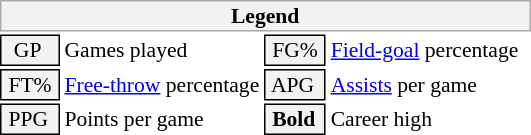<table class="toccolours" style="font-size: 90%; white-space: nowrap;">
<tr>
<th colspan="6" style="background:#f2f2f2; border:1px solid #aaa;">Legend</th>
</tr>
<tr>
<td style="background:#f2f2f2; border:1px solid black;">  GP</td>
<td>Games played</td>
<td style="background:#f2f2f2; border:1px solid black;"> FG% </td>
<td style="padding-right: 8px"><a href='#'>Field-goal</a> percentage</td>
</tr>
<tr>
<td style="background:#f2f2f2; border:1px solid black;"> FT% </td>
<td><a href='#'>Free-throw</a> percentage</td>
<td style="background:#f2f2f2; border:1px solid black;"> APG </td>
<td><a href='#'>Assists</a> per game</td>
</tr>
<tr>
<td style="background:#f2f2f2; border:1px solid black;"> PPG </td>
<td>Points per game</td>
<td style="background-color: #F2F2F2; border: 1px solid black"> <strong>Bold</strong> </td>
<td>Career high</td>
</tr>
<tr>
</tr>
</table>
